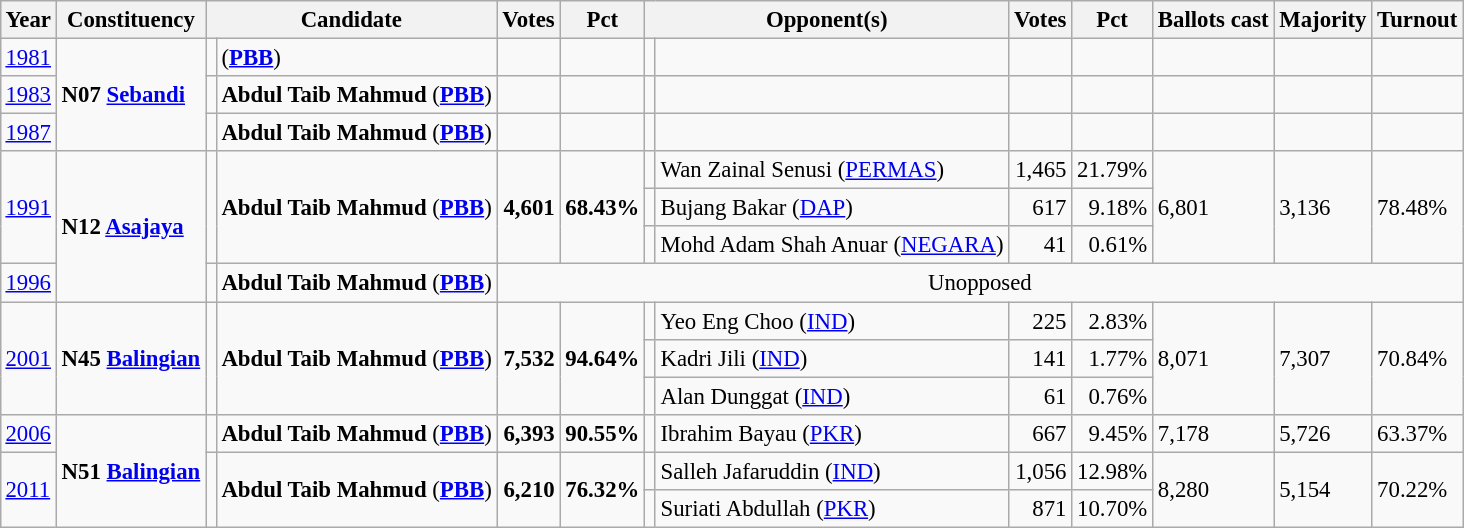<table class="wikitable" style="margin:0.5em ; font-size:95%">
<tr>
<th>Year</th>
<th>Constituency</th>
<th colspan=2>Candidate</th>
<th>Votes</th>
<th>Pct</th>
<th colspan=2>Opponent(s)</th>
<th>Votes</th>
<th>Pct</th>
<th>Ballots cast</th>
<th>Majority</th>
<th>Turnout</th>
</tr>
<tr>
<td><a href='#'>1981</a></td>
<td rowspan=3><strong>N07 <a href='#'>Sebandi</a></strong></td>
<td></td>
<td> (<a href='#'><strong>PBB</strong></a>)</td>
<td align=right></td>
<td></td>
<td></td>
<td></td>
<td></td>
<td></td>
<td></td>
<td></td>
<td></td>
</tr>
<tr>
<td><a href='#'>1983</a></td>
<td></td>
<td><strong>Abdul Taib Mahmud</strong> (<a href='#'><strong>PBB</strong></a>)</td>
<td align=right></td>
<td></td>
<td></td>
<td></td>
<td></td>
<td></td>
<td></td>
<td></td>
<td></td>
</tr>
<tr>
<td><a href='#'>1987</a></td>
<td></td>
<td><strong>Abdul Taib Mahmud</strong> (<a href='#'><strong>PBB</strong></a>)</td>
<td align=right></td>
<td></td>
<td></td>
<td></td>
<td></td>
<td></td>
<td></td>
<td></td>
<td></td>
</tr>
<tr>
<td rowspan=3><a href='#'>1991</a></td>
<td rowspan=4><strong>N12 <a href='#'>Asajaya</a></strong></td>
<td rowspan=3 ></td>
<td rowspan=3><strong>Abdul Taib Mahmud</strong> (<a href='#'><strong>PBB</strong></a>)</td>
<td rowspan=3 align=right><strong>4,601</strong></td>
<td rowspan=3><strong>68.43%</strong></td>
<td bgcolor=></td>
<td>Wan Zainal Senusi (<a href='#'>PERMAS</a>)</td>
<td align=right>1,465</td>
<td>21.79%</td>
<td rowspan=3>6,801</td>
<td rowspan=3>3,136</td>
<td rowspan=3>78.48%</td>
</tr>
<tr>
<td></td>
<td>Bujang Bakar (<a href='#'>DAP</a>)</td>
<td align=right>617</td>
<td align=right>9.18%</td>
</tr>
<tr>
<td bgcolor=></td>
<td>Mohd Adam Shah Anuar (<a href='#'>NEGARA</a>)</td>
<td align=right>41</td>
<td align=right>0.61%</td>
</tr>
<tr>
<td><a href='#'>1996</a></td>
<td></td>
<td><strong>Abdul Taib Mahmud</strong> (<a href='#'><strong>PBB</strong></a>)</td>
<td colspan=9 align=center>Unopposed</td>
</tr>
<tr>
<td rowspan=3><a href='#'>2001</a></td>
<td rowspan=3><strong>N45 <a href='#'>Balingian</a></strong></td>
<td rowspan=3 ></td>
<td rowspan=3><strong>Abdul Taib Mahmud</strong> (<a href='#'><strong>PBB</strong></a>)</td>
<td rowspan=3 align=right><strong>7,532</strong></td>
<td rowspan=3><strong>94.64%</strong></td>
<td></td>
<td>Yeo Eng Choo (<a href='#'>IND</a>)</td>
<td align=right>225</td>
<td align=right>2.83%</td>
<td rowspan=3>8,071</td>
<td rowspan=3>7,307</td>
<td rowspan=3>70.84%</td>
</tr>
<tr>
<td></td>
<td>Kadri Jili (<a href='#'>IND</a>)</td>
<td align=right>141</td>
<td align=right>1.77%</td>
</tr>
<tr>
<td></td>
<td>Alan Dunggat (<a href='#'>IND</a>)</td>
<td align=right>61</td>
<td align=right>0.76%</td>
</tr>
<tr>
<td><a href='#'>2006</a></td>
<td rowspan=3><strong>N51 <a href='#'>Balingian</a></strong></td>
<td></td>
<td><strong>Abdul Taib Mahmud</strong> (<a href='#'><strong>PBB</strong></a>)</td>
<td align=right><strong>6,393</strong></td>
<td><strong>90.55%</strong></td>
<td></td>
<td>Ibrahim Bayau (<a href='#'>PKR</a>)</td>
<td align=right>667</td>
<td align=right>9.45%</td>
<td>7,178</td>
<td>5,726</td>
<td>63.37%</td>
</tr>
<tr>
<td rowspan=2><a href='#'>2011</a></td>
<td rowspan=2 ></td>
<td rowspan=2><strong>Abdul Taib Mahmud</strong> (<a href='#'><strong>PBB</strong></a>)</td>
<td rowspan=2 align=right><strong>6,210</strong></td>
<td rowspan=2><strong>76.32%</strong></td>
<td></td>
<td>Salleh Jafaruddin (<a href='#'>IND</a>)</td>
<td align=right>1,056</td>
<td>12.98%</td>
<td rowspan=2>8,280</td>
<td rowspan=2>5,154</td>
<td rowspan=2>70.22%</td>
</tr>
<tr>
<td></td>
<td>Suriati Abdullah (<a href='#'>PKR</a>)</td>
<td align=right>871</td>
<td>10.70%</td>
</tr>
</table>
